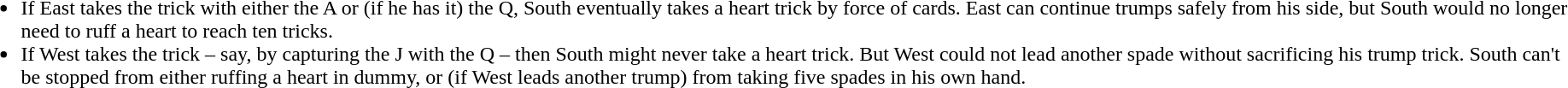<table>
<tr>
<td><br><ul><li>If East takes the trick with either the A or (if he has it) the Q, South eventually takes a heart trick by force of cards. East can continue trumps safely from his side, but South would no longer need to ruff a heart to reach ten tricks.</li><li>If West takes the trick – say, by capturing the J with the Q – then South might never take a heart trick. But West could not lead another spade without sacrificing his trump trick. South can't be stopped from either ruffing a heart in dummy, or (if West leads another trump) from taking five spades in his own hand.</li></ul></td>
</tr>
</table>
